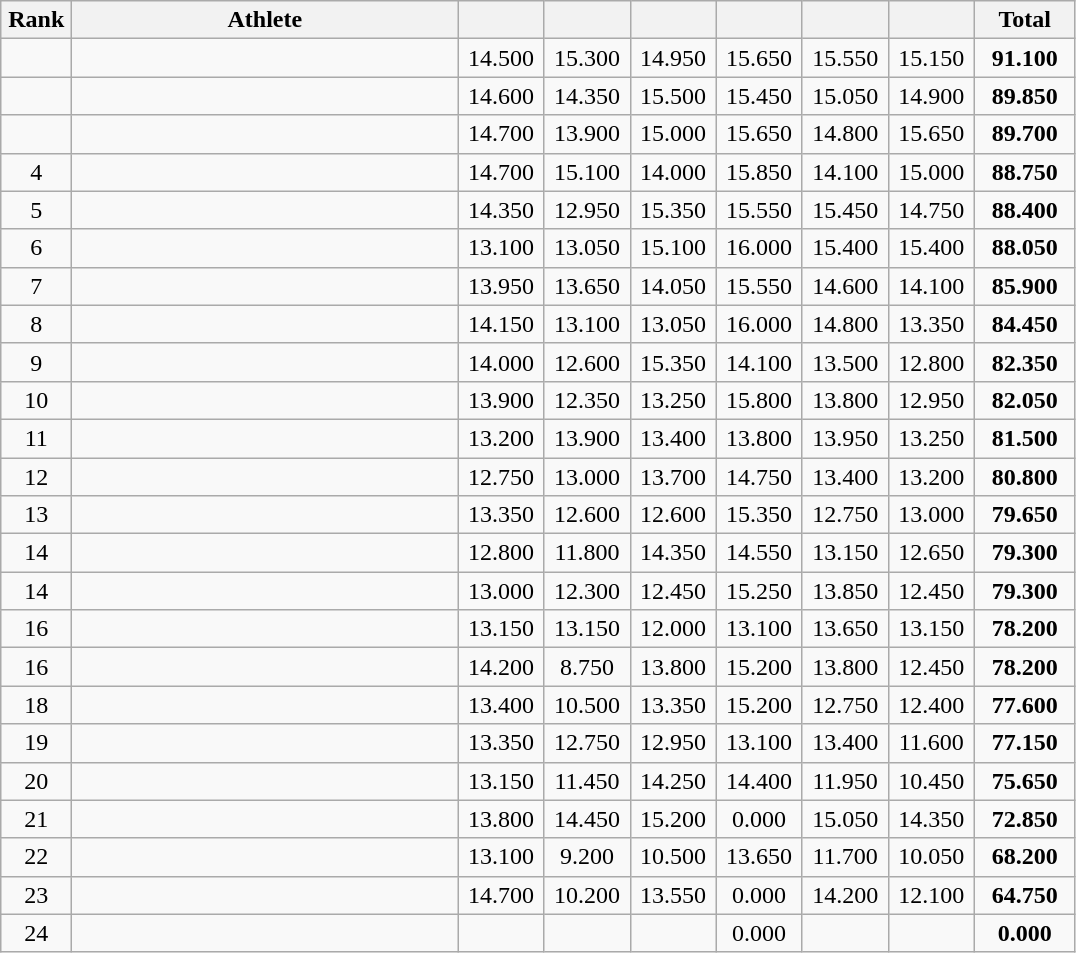<table class=wikitable style="text-align:center">
<tr>
<th width=40>Rank</th>
<th width=250>Athlete</th>
<th width=50></th>
<th width=50></th>
<th width=50></th>
<th width=50></th>
<th width=50></th>
<th width=50></th>
<th width=60>Total</th>
</tr>
<tr>
<td></td>
<td align=left></td>
<td>14.500</td>
<td>15.300</td>
<td>14.950</td>
<td>15.650</td>
<td>15.550</td>
<td>15.150</td>
<td><strong>91.100</strong></td>
</tr>
<tr>
<td></td>
<td align=left></td>
<td>14.600</td>
<td>14.350</td>
<td>15.500</td>
<td>15.450</td>
<td>15.050</td>
<td>14.900</td>
<td><strong>89.850</strong></td>
</tr>
<tr>
<td></td>
<td align=left></td>
<td>14.700</td>
<td>13.900</td>
<td>15.000</td>
<td>15.650</td>
<td>14.800</td>
<td>15.650</td>
<td><strong>89.700</strong></td>
</tr>
<tr>
<td>4</td>
<td align=left></td>
<td>14.700</td>
<td>15.100</td>
<td>14.000</td>
<td>15.850</td>
<td>14.100</td>
<td>15.000</td>
<td><strong>88.750</strong></td>
</tr>
<tr>
<td>5</td>
<td align=left></td>
<td>14.350</td>
<td>12.950</td>
<td>15.350</td>
<td>15.550</td>
<td>15.450</td>
<td>14.750</td>
<td><strong>88.400</strong></td>
</tr>
<tr>
<td>6</td>
<td align=left></td>
<td>13.100</td>
<td>13.050</td>
<td>15.100</td>
<td>16.000</td>
<td>15.400</td>
<td>15.400</td>
<td><strong>88.050</strong></td>
</tr>
<tr>
<td>7</td>
<td align=left></td>
<td>13.950</td>
<td>13.650</td>
<td>14.050</td>
<td>15.550</td>
<td>14.600</td>
<td>14.100</td>
<td><strong>85.900</strong></td>
</tr>
<tr>
<td>8</td>
<td align=left></td>
<td>14.150</td>
<td>13.100</td>
<td>13.050</td>
<td>16.000</td>
<td>14.800</td>
<td>13.350</td>
<td><strong>84.450</strong></td>
</tr>
<tr>
<td>9</td>
<td align=left></td>
<td>14.000</td>
<td>12.600</td>
<td>15.350</td>
<td>14.100</td>
<td>13.500</td>
<td>12.800</td>
<td><strong>82.350</strong></td>
</tr>
<tr>
<td>10</td>
<td align=left></td>
<td>13.900</td>
<td>12.350</td>
<td>13.250</td>
<td>15.800</td>
<td>13.800</td>
<td>12.950</td>
<td><strong>82.050</strong></td>
</tr>
<tr>
<td>11</td>
<td align=left></td>
<td>13.200</td>
<td>13.900</td>
<td>13.400</td>
<td>13.800</td>
<td>13.950</td>
<td>13.250</td>
<td><strong>81.500</strong></td>
</tr>
<tr>
<td>12</td>
<td align=left></td>
<td>12.750</td>
<td>13.000</td>
<td>13.700</td>
<td>14.750</td>
<td>13.400</td>
<td>13.200</td>
<td><strong>80.800</strong></td>
</tr>
<tr>
<td>13</td>
<td align=left></td>
<td>13.350</td>
<td>12.600</td>
<td>12.600</td>
<td>15.350</td>
<td>12.750</td>
<td>13.000</td>
<td><strong>79.650</strong></td>
</tr>
<tr>
<td>14</td>
<td align=left></td>
<td>12.800</td>
<td>11.800</td>
<td>14.350</td>
<td>14.550</td>
<td>13.150</td>
<td>12.650</td>
<td><strong>79.300</strong></td>
</tr>
<tr>
<td>14</td>
<td align=left></td>
<td>13.000</td>
<td>12.300</td>
<td>12.450</td>
<td>15.250</td>
<td>13.850</td>
<td>12.450</td>
<td><strong>79.300</strong></td>
</tr>
<tr>
<td>16</td>
<td align=left></td>
<td>13.150</td>
<td>13.150</td>
<td>12.000</td>
<td>13.100</td>
<td>13.650</td>
<td>13.150</td>
<td><strong>78.200</strong></td>
</tr>
<tr>
<td>16</td>
<td align=left></td>
<td>14.200</td>
<td>8.750</td>
<td>13.800</td>
<td>15.200</td>
<td>13.800</td>
<td>12.450</td>
<td><strong>78.200</strong></td>
</tr>
<tr>
<td>18</td>
<td align=left></td>
<td>13.400</td>
<td>10.500</td>
<td>13.350</td>
<td>15.200</td>
<td>12.750</td>
<td>12.400</td>
<td><strong>77.600</strong></td>
</tr>
<tr>
<td>19</td>
<td align=left></td>
<td>13.350</td>
<td>12.750</td>
<td>12.950</td>
<td>13.100</td>
<td>13.400</td>
<td>11.600</td>
<td><strong>77.150</strong></td>
</tr>
<tr>
<td>20</td>
<td align=left></td>
<td>13.150</td>
<td>11.450</td>
<td>14.250</td>
<td>14.400</td>
<td>11.950</td>
<td>10.450</td>
<td><strong>75.650</strong></td>
</tr>
<tr>
<td>21</td>
<td align=left></td>
<td>13.800</td>
<td>14.450</td>
<td>15.200</td>
<td>0.000</td>
<td>15.050</td>
<td>14.350</td>
<td><strong>72.850</strong></td>
</tr>
<tr>
<td>22</td>
<td align=left></td>
<td>13.100</td>
<td>9.200</td>
<td>10.500</td>
<td>13.650</td>
<td>11.700</td>
<td>10.050</td>
<td><strong>68.200</strong></td>
</tr>
<tr>
<td>23</td>
<td align=left></td>
<td>14.700</td>
<td>10.200</td>
<td>13.550</td>
<td>0.000</td>
<td>14.200</td>
<td>12.100</td>
<td><strong>64.750</strong></td>
</tr>
<tr>
<td>24</td>
<td align=left></td>
<td></td>
<td></td>
<td></td>
<td>0.000</td>
<td></td>
<td></td>
<td><strong>0.000</strong></td>
</tr>
</table>
